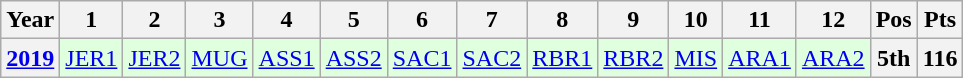<table class="wikitable" style="text-align:center">
<tr>
<th>Year</th>
<th>1</th>
<th>2</th>
<th>3</th>
<th>4</th>
<th>5</th>
<th>6</th>
<th>7</th>
<th>8</th>
<th>9</th>
<th>10</th>
<th>11</th>
<th>12</th>
<th>Pos</th>
<th>Pts</th>
</tr>
<tr>
<th><a href='#'>2019</a></th>
<td style="background:#dfffdf;"><a href='#'>JER1</a><br></td>
<td style="background:#dfffdf;"><a href='#'>JER2</a><br></td>
<td style="background:#dfffdf;"><a href='#'>MUG</a><br></td>
<td style="background:#dfffdf;"><a href='#'>ASS1</a><br></td>
<td style="background:#dfffdf;"><a href='#'>ASS2</a><br></td>
<td style="background:#dfffdf;"><a href='#'>SAC1</a><br></td>
<td style="background:#dfffdf;"><a href='#'>SAC2</a><br></td>
<td style="background:#dfffdf;"><a href='#'>RBR1</a><br></td>
<td style="background:#dfffdf;"><a href='#'>RBR2</a><br></td>
<td style="background:#dfffdf;"><a href='#'>MIS</a><br></td>
<td style="background:#dfffdf;"><a href='#'>ARA1</a><br></td>
<td style="background:#dfffdf;"><a href='#'>ARA2</a><br></td>
<th>5th</th>
<th>116</th>
</tr>
</table>
